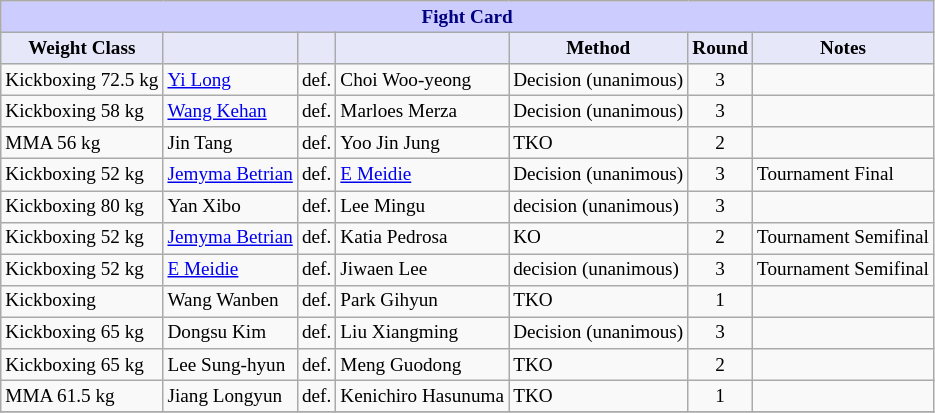<table class="wikitable" style="font-size: 80%;">
<tr>
<th colspan="8" style="background-color: #ccf; color: #000080; text-align: center;"><strong>Fight Card</strong></th>
</tr>
<tr>
<th colspan="1" style="background-color: #E6E8FA; color: #000000; text-align: center;">Weight Class</th>
<th colspan="1" style="background-color: #E6E8FA; color: #000000; text-align: center;"></th>
<th colspan="1" style="background-color: #E6E8FA; color: #000000; text-align: center;"></th>
<th colspan="1" style="background-color: #E6E8FA; color: #000000; text-align: center;"></th>
<th colspan="1" style="background-color: #E6E8FA; color: #000000; text-align: center;">Method</th>
<th colspan="1" style="background-color: #E6E8FA; color: #000000; text-align: center;">Round</th>
<th colspan="1" style="background-color: #E6E8FA; color: #000000; text-align: center;">Notes</th>
</tr>
<tr>
<td>Kickboxing 72.5 kg</td>
<td> <a href='#'>Yi Long</a></td>
<td align=center>def.</td>
<td> Choi Woo-yeong</td>
<td>Decision (unanimous)</td>
<td align=center>3</td>
<td></td>
</tr>
<tr>
<td>Kickboxing 58 kg</td>
<td> <a href='#'>Wang Kehan</a></td>
<td align=center>def.</td>
<td> Marloes Merza</td>
<td>Decision (unanimous)</td>
<td align=center>3</td>
<td></td>
</tr>
<tr>
<td>MMA 56 kg</td>
<td> Jin Tang</td>
<td align=center>def.</td>
<td> Yoo Jin Jung</td>
<td>TKO</td>
<td align=center>2</td>
<td></td>
</tr>
<tr>
<td>Kickboxing 52 kg</td>
<td> <a href='#'>Jemyma Betrian</a></td>
<td align=center>def.</td>
<td> <a href='#'>E Meidie</a></td>
<td>Decision (unanimous)</td>
<td align=center>3</td>
<td>Tournament Final</td>
</tr>
<tr>
<td>Kickboxing 80 kg</td>
<td> Yan Xibo</td>
<td align=center>def.</td>
<td> Lee Mingu</td>
<td>decision (unanimous)</td>
<td align=center>3</td>
<td></td>
</tr>
<tr>
<td>Kickboxing 52 kg</td>
<td> <a href='#'>Jemyma Betrian</a></td>
<td align=center>def.</td>
<td> Katia Pedrosa</td>
<td>KO</td>
<td align=center>2</td>
<td>Tournament Semifinal</td>
</tr>
<tr>
<td>Kickboxing 52 kg</td>
<td> <a href='#'>E Meidie</a></td>
<td align=center>def.</td>
<td> Jiwaen Lee</td>
<td>decision (unanimous)</td>
<td align=center>3</td>
<td>Tournament Semifinal</td>
</tr>
<tr>
<td>Kickboxing</td>
<td> Wang Wanben</td>
<td align=center>def.</td>
<td> Park Gihyun</td>
<td>TKO</td>
<td align=center>1</td>
<td></td>
</tr>
<tr>
<td>Kickboxing 65 kg</td>
<td> Dongsu Kim</td>
<td align=center>def.</td>
<td> Liu Xiangming</td>
<td>Decision (unanimous)</td>
<td align=center>3</td>
<td></td>
</tr>
<tr>
<td>Kickboxing 65 kg</td>
<td> Lee Sung-hyun</td>
<td align=center>def.</td>
<td> Meng Guodong</td>
<td>TKO</td>
<td align=center>2</td>
<td></td>
</tr>
<tr>
<td>MMA 61.5 kg</td>
<td> Jiang Longyun</td>
<td align=center>def.</td>
<td> Kenichiro Hasunuma</td>
<td>TKO</td>
<td align=center>1</td>
<td></td>
</tr>
<tr>
</tr>
</table>
